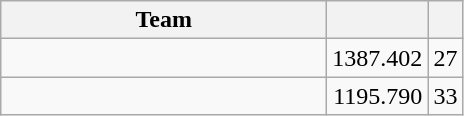<table class="wikitable">
<tr>
<th width=210>Team</th>
<th></th>
<th></th>
</tr>
<tr>
<td><strong></strong></td>
<td align=right>1387.402</td>
<td align=center>27</td>
</tr>
<tr>
<td><strong></strong></td>
<td align=right>1195.790</td>
<td align=center>33</td>
</tr>
</table>
